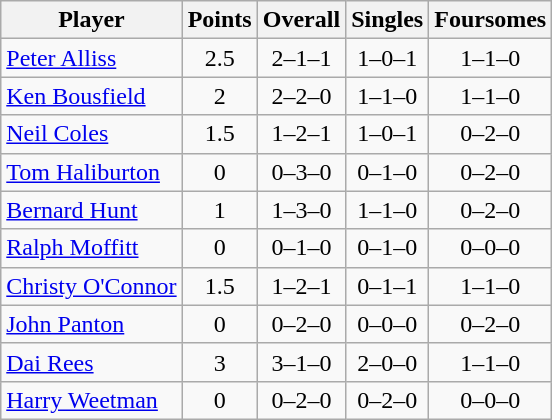<table class="wikitable sortable" style="text-align:center">
<tr>
<th>Player</th>
<th>Points</th>
<th>Overall</th>
<th>Singles</th>
<th>Foursomes</th>
</tr>
<tr>
<td align=left><a href='#'>Peter Alliss</a></td>
<td>2.5</td>
<td>2–1–1</td>
<td>1–0–1</td>
<td>1–1–0</td>
</tr>
<tr>
<td align=left><a href='#'>Ken Bousfield</a></td>
<td>2</td>
<td>2–2–0</td>
<td>1–1–0</td>
<td>1–1–0</td>
</tr>
<tr>
<td align=left><a href='#'>Neil Coles</a></td>
<td>1.5</td>
<td>1–2–1</td>
<td>1–0–1</td>
<td>0–2–0</td>
</tr>
<tr>
<td align=left><a href='#'>Tom Haliburton</a></td>
<td>0</td>
<td>0–3–0</td>
<td>0–1–0</td>
<td>0–2–0</td>
</tr>
<tr>
<td align=left><a href='#'>Bernard Hunt</a></td>
<td>1</td>
<td>1–3–0</td>
<td>1–1–0</td>
<td>0–2–0</td>
</tr>
<tr>
<td align=left><a href='#'>Ralph Moffitt</a></td>
<td>0</td>
<td>0–1–0</td>
<td>0–1–0</td>
<td>0–0–0</td>
</tr>
<tr>
<td align=left><a href='#'>Christy O'Connor</a></td>
<td>1.5</td>
<td>1–2–1</td>
<td>0–1–1</td>
<td>1–1–0</td>
</tr>
<tr>
<td align=left><a href='#'>John Panton</a></td>
<td>0</td>
<td>0–2–0</td>
<td>0–0–0</td>
<td>0–2–0</td>
</tr>
<tr>
<td align=left><a href='#'>Dai Rees</a></td>
<td>3</td>
<td>3–1–0</td>
<td>2–0–0</td>
<td>1–1–0</td>
</tr>
<tr>
<td align=left><a href='#'>Harry Weetman</a></td>
<td>0</td>
<td>0–2–0</td>
<td>0–2–0</td>
<td>0–0–0</td>
</tr>
</table>
